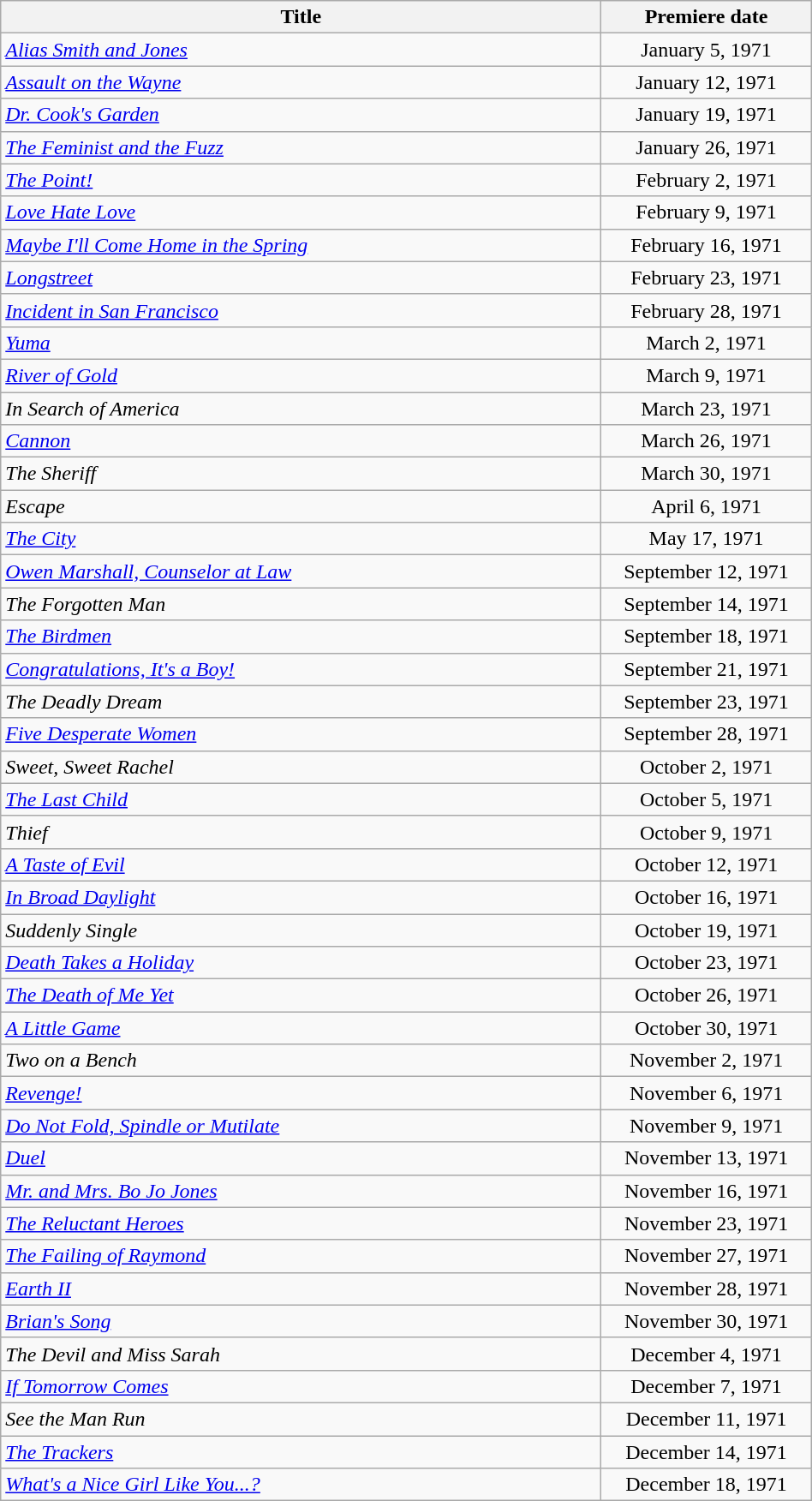<table class="wikitable plainrowheaders sortable" style="width:50%;text-align:center;">
<tr>
<th scope="col" style="width:40%;">Title</th>
<th scope="col" style="width:14%;">Premiere date</th>
</tr>
<tr>
<td scope="row" style="text-align:left;"><em><a href='#'>Alias Smith and Jones</a></em></td>
<td>January 5, 1971</td>
</tr>
<tr>
<td scope="row" style="text-align:left;"><em><a href='#'>Assault on the Wayne</a></em></td>
<td>January 12, 1971</td>
</tr>
<tr>
<td scope="row" style="text-align:left;"><em><a href='#'>Dr. Cook's Garden</a></em></td>
<td>January 19, 1971</td>
</tr>
<tr>
<td scope="row" style="text-align:left;"><em><a href='#'>The Feminist and the Fuzz</a></em></td>
<td>January 26, 1971</td>
</tr>
<tr>
<td scope="row" style="text-align:left;"><em><a href='#'>The Point!</a></em></td>
<td>February 2, 1971</td>
</tr>
<tr>
<td scope="row" style="text-align:left;"><em><a href='#'>Love Hate Love</a></em></td>
<td>February 9, 1971</td>
</tr>
<tr>
<td scope="row" style="text-align:left;"><em><a href='#'>Maybe I'll Come Home in the Spring</a></em></td>
<td>February 16, 1971</td>
</tr>
<tr>
<td scope="row" style="text-align:left;"><em><a href='#'>Longstreet</a></em></td>
<td>February 23, 1971</td>
</tr>
<tr>
<td scope="row" style="text-align:left;"><em><a href='#'>Incident in San Francisco</a></em></td>
<td>February 28, 1971</td>
</tr>
<tr>
<td scope="row" style="text-align:left;"><em><a href='#'>Yuma</a></em></td>
<td>March 2, 1971</td>
</tr>
<tr>
<td scope="row" style="text-align:left;"><em><a href='#'>River of Gold</a></em></td>
<td>March 9, 1971</td>
</tr>
<tr>
<td scope="row" style="text-align:left;"><em>In Search of America</em></td>
<td>March 23, 1971</td>
</tr>
<tr>
<td scope="row" style="text-align:left;"><em><a href='#'>Cannon</a></em></td>
<td>March 26, 1971</td>
</tr>
<tr>
<td scope="row" style="text-align:left;"><em>The Sheriff</em></td>
<td>March 30, 1971</td>
</tr>
<tr>
<td scope="row" style="text-align:left;"><em>Escape</em></td>
<td>April 6, 1971</td>
</tr>
<tr>
<td scope="row" style="text-align:left;"><em><a href='#'>The City</a></em></td>
<td>May 17, 1971</td>
</tr>
<tr>
<td scope="row" style="text-align:left;"><em><a href='#'>Owen Marshall, Counselor at Law</a></em></td>
<td>September 12, 1971</td>
</tr>
<tr>
<td scope="row" style="text-align:left;"><em>The Forgotten Man</em></td>
<td>September 14, 1971</td>
</tr>
<tr>
<td scope="row" style="text-align:left;"><em><a href='#'>The Birdmen</a></em></td>
<td>September 18, 1971</td>
</tr>
<tr>
<td scope="row" style="text-align:left;"><em><a href='#'>Congratulations, It's a Boy!</a></em></td>
<td>September 21, 1971</td>
</tr>
<tr>
<td scope="row" style="text-align:left;"><em>The Deadly Dream</em></td>
<td>September 23, 1971</td>
</tr>
<tr>
<td scope="row" style="text-align:left;"><em><a href='#'>Five Desperate Women</a></em></td>
<td>September 28, 1971</td>
</tr>
<tr>
<td scope="row" style="text-align:left;"><em>Sweet, Sweet Rachel</em></td>
<td>October 2, 1971</td>
</tr>
<tr>
<td scope="row" style="text-align:left;"><em><a href='#'>The Last Child</a></em></td>
<td>October 5, 1971</td>
</tr>
<tr>
<td scope="row" style="text-align:left;"><em>Thief</em></td>
<td>October 9, 1971</td>
</tr>
<tr>
<td scope="row" style="text-align:left;"><em><a href='#'>A Taste of Evil</a></em></td>
<td>October 12, 1971</td>
</tr>
<tr>
<td scope="row" style="text-align:left;"><em><a href='#'>In Broad Daylight</a></em></td>
<td>October 16, 1971</td>
</tr>
<tr>
<td scope="row" style="text-align:left;"><em>Suddenly Single</em></td>
<td>October 19, 1971</td>
</tr>
<tr>
<td scope="row" style="text-align:left;"><em><a href='#'>Death Takes a Holiday</a></em></td>
<td>October 23, 1971</td>
</tr>
<tr>
<td scope="row" style="text-align:left;"><em><a href='#'>The Death of Me Yet</a></em></td>
<td>October 26, 1971</td>
</tr>
<tr>
<td scope="row" style="text-align:left;"><em><a href='#'>A Little Game</a></em></td>
<td>October 30, 1971</td>
</tr>
<tr>
<td scope="row" style="text-align:left;"><em>Two on a Bench</em></td>
<td>November 2, 1971</td>
</tr>
<tr>
<td scope="row" style="text-align:left;"><em><a href='#'>Revenge!</a></em></td>
<td>November 6, 1971</td>
</tr>
<tr>
<td scope="row" style="text-align:left;"><em><a href='#'>Do Not Fold, Spindle or Mutilate</a></em></td>
<td>November 9, 1971</td>
</tr>
<tr>
<td scope="row" style="text-align:left;"><em><a href='#'>Duel</a></em></td>
<td>November 13, 1971</td>
</tr>
<tr>
<td scope="row" style="text-align:left;"><em><a href='#'>Mr. and Mrs. Bo Jo Jones</a></em></td>
<td>November 16, 1971</td>
</tr>
<tr>
<td scope="row" style="text-align:left;"><em><a href='#'>The Reluctant Heroes</a></em></td>
<td>November 23, 1971</td>
</tr>
<tr>
<td scope="row" style="text-align:left;"><em><a href='#'>The Failing of Raymond</a></em></td>
<td>November 27, 1971</td>
</tr>
<tr>
<td scope="row" style="text-align:left;"><em><a href='#'>Earth II</a></em></td>
<td>November 28, 1971</td>
</tr>
<tr>
<td scope="row" style="text-align:left;"><em><a href='#'>Brian's Song</a></em></td>
<td>November 30, 1971</td>
</tr>
<tr>
<td scope="row" style="text-align:left;"><em>The Devil and Miss Sarah</em></td>
<td>December 4, 1971</td>
</tr>
<tr>
<td scope="row" style="text-align:left;"><em><a href='#'>If Tomorrow Comes</a></em></td>
<td>December 7, 1971</td>
</tr>
<tr>
<td scope="row" style="text-align:left;"><em>See the Man Run</em></td>
<td>December 11, 1971</td>
</tr>
<tr>
<td scope="row" style="text-align:left;"><em><a href='#'>The Trackers</a></em></td>
<td>December 14, 1971</td>
</tr>
<tr>
<td scope="row" style="text-align:left;"><em><a href='#'>What's a Nice Girl Like You...?</a></em></td>
<td>December 18, 1971</td>
</tr>
</table>
